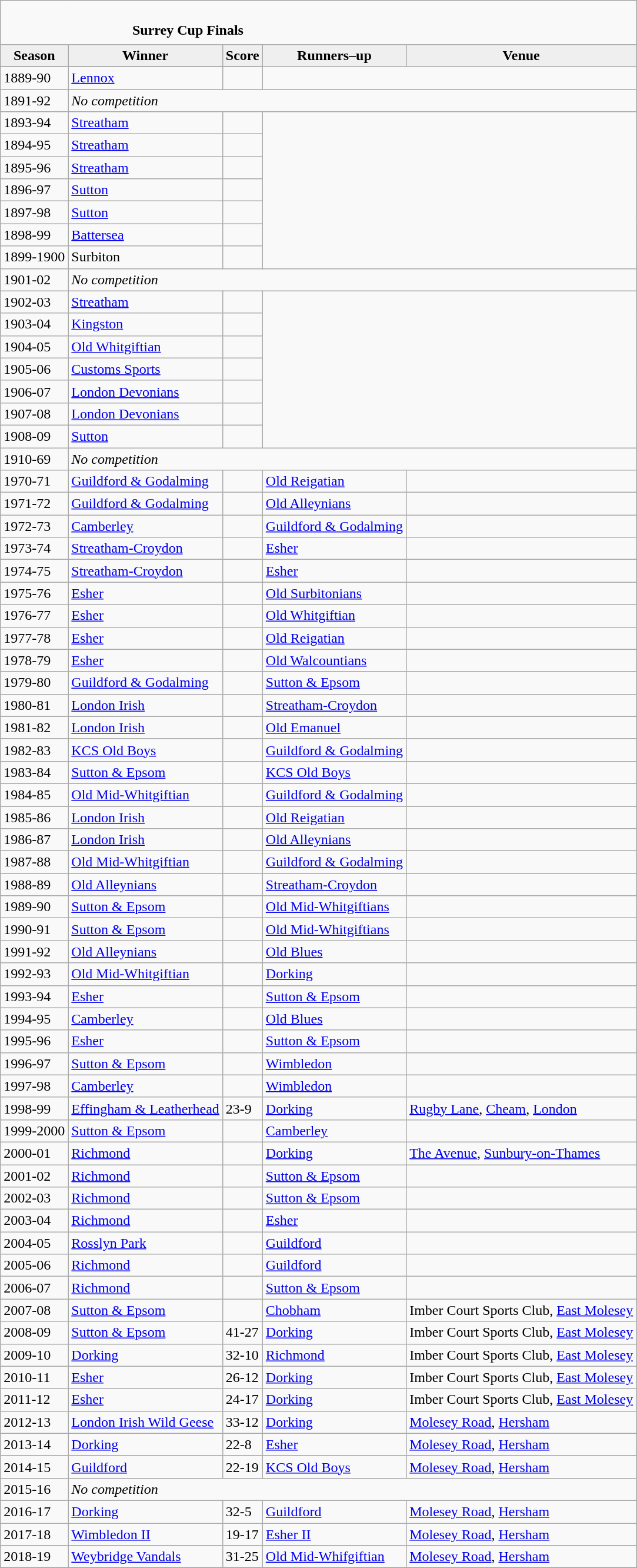<table class="wikitable" style="text-align: left;">
<tr>
<td colspan="5" cellpadding="0" cellspacing="0"><br><table border="0" style="width:100%;" cellpadding="0" cellspacing="0">
<tr>
<td style="width:20%; border:0;"></td>
<td style="border:0;"><strong>Surrey Cup Finals</strong></td>
<td style="width:20%; border:0;"></td>
</tr>
</table>
</td>
</tr>
<tr>
<th style="background:#efefef;">Season</th>
<th style="background:#efefef">Winner</th>
<th style="background:#efefef">Score</th>
<th style="background:#efefef;">Runners–up</th>
<th style="background:#efefef;">Venue</th>
</tr>
<tr align=left>
</tr>
<tr>
<td>1889-90</td>
<td><a href='#'>Lennox</a></td>
<td></td>
</tr>
<tr>
<td>1891-92</td>
<td colspan="4"><em>No competition</em></td>
</tr>
<tr>
<td>1893-94</td>
<td><a href='#'>Streatham</a></td>
<td></td>
</tr>
<tr>
<td>1894-95</td>
<td><a href='#'>Streatham</a></td>
<td></td>
</tr>
<tr>
<td>1895-96</td>
<td><a href='#'>Streatham</a></td>
<td></td>
</tr>
<tr>
<td>1896-97</td>
<td><a href='#'>Sutton</a></td>
<td></td>
</tr>
<tr>
<td>1897-98</td>
<td><a href='#'>Sutton</a></td>
<td></td>
</tr>
<tr>
<td>1898-99</td>
<td><a href='#'>Battersea</a></td>
<td></td>
</tr>
<tr>
<td>1899-1900</td>
<td>Surbiton</td>
<td></td>
</tr>
<tr>
<td>1901-02</td>
<td colspan="4"><em>No competition</em></td>
</tr>
<tr>
<td>1902-03</td>
<td><a href='#'>Streatham</a></td>
<td></td>
</tr>
<tr>
<td>1903-04</td>
<td><a href='#'>Kingston</a></td>
<td></td>
</tr>
<tr>
<td>1904-05</td>
<td><a href='#'>Old Whitgiftian</a></td>
<td></td>
</tr>
<tr>
<td>1905-06</td>
<td><a href='#'>Customs Sports</a></td>
<td></td>
</tr>
<tr>
<td>1906-07</td>
<td><a href='#'>London Devonians</a></td>
<td></td>
</tr>
<tr>
<td>1907-08</td>
<td><a href='#'>London Devonians</a></td>
<td></td>
</tr>
<tr>
<td>1908-09</td>
<td><a href='#'>Sutton</a></td>
<td></td>
</tr>
<tr>
<td>1910-69</td>
<td colspan="4"><em>No competition</em></td>
</tr>
<tr>
<td>1970-71</td>
<td><a href='#'>Guildford & Godalming</a></td>
<td></td>
<td><a href='#'>Old Reigatian</a></td>
<td></td>
</tr>
<tr>
<td>1971-72</td>
<td><a href='#'>Guildford & Godalming</a></td>
<td></td>
<td><a href='#'>Old Alleynians</a></td>
<td></td>
</tr>
<tr>
<td>1972-73</td>
<td><a href='#'>Camberley</a></td>
<td></td>
<td><a href='#'>Guildford & Godalming</a></td>
<td></td>
</tr>
<tr>
<td>1973-74</td>
<td><a href='#'>Streatham-Croydon</a></td>
<td></td>
<td><a href='#'>Esher</a></td>
<td></td>
</tr>
<tr>
<td>1974-75</td>
<td><a href='#'>Streatham-Croydon</a></td>
<td></td>
<td><a href='#'>Esher</a></td>
<td></td>
</tr>
<tr>
<td>1975-76</td>
<td><a href='#'>Esher</a></td>
<td></td>
<td><a href='#'>Old Surbitonians</a></td>
<td></td>
</tr>
<tr>
<td>1976-77</td>
<td><a href='#'>Esher</a></td>
<td></td>
<td><a href='#'>Old Whitgiftian</a></td>
<td></td>
</tr>
<tr>
<td>1977-78</td>
<td><a href='#'>Esher</a></td>
<td></td>
<td><a href='#'>Old Reigatian</a></td>
<td></td>
</tr>
<tr>
<td>1978-79</td>
<td><a href='#'>Esher</a></td>
<td></td>
<td><a href='#'>Old Walcountians</a></td>
<td></td>
</tr>
<tr>
<td>1979-80</td>
<td><a href='#'>Guildford & Godalming</a></td>
<td></td>
<td><a href='#'>Sutton & Epsom</a></td>
<td></td>
</tr>
<tr>
<td>1980-81</td>
<td><a href='#'>London Irish</a></td>
<td></td>
<td><a href='#'>Streatham-Croydon</a></td>
<td></td>
</tr>
<tr>
<td>1981-82</td>
<td><a href='#'>London Irish</a></td>
<td></td>
<td><a href='#'>Old Emanuel</a></td>
<td></td>
</tr>
<tr>
<td>1982-83</td>
<td><a href='#'>KCS Old Boys</a></td>
<td></td>
<td><a href='#'>Guildford & Godalming</a></td>
<td></td>
</tr>
<tr>
<td>1983-84</td>
<td><a href='#'>Sutton & Epsom</a></td>
<td></td>
<td><a href='#'>KCS Old Boys</a></td>
<td></td>
</tr>
<tr>
<td>1984-85</td>
<td><a href='#'>Old Mid-Whitgiftian</a></td>
<td></td>
<td><a href='#'>Guildford & Godalming</a></td>
<td></td>
</tr>
<tr>
<td>1985-86</td>
<td><a href='#'>London Irish</a></td>
<td></td>
<td><a href='#'>Old Reigatian</a></td>
<td></td>
</tr>
<tr>
<td>1986-87</td>
<td><a href='#'>London Irish</a></td>
<td></td>
<td><a href='#'>Old Alleynians</a></td>
<td></td>
</tr>
<tr>
<td>1987-88</td>
<td><a href='#'>Old Mid-Whitgiftian</a></td>
<td></td>
<td><a href='#'>Guildford & Godalming</a></td>
<td></td>
</tr>
<tr>
<td>1988-89</td>
<td><a href='#'>Old Alleynians</a></td>
<td></td>
<td><a href='#'>Streatham-Croydon</a></td>
<td></td>
</tr>
<tr>
<td>1989-90</td>
<td><a href='#'>Sutton & Epsom</a></td>
<td></td>
<td><a href='#'>Old Mid-Whitgiftians</a></td>
<td></td>
</tr>
<tr>
<td>1990-91</td>
<td><a href='#'>Sutton & Epsom</a></td>
<td></td>
<td><a href='#'>Old Mid-Whitgiftians</a></td>
<td></td>
</tr>
<tr>
<td>1991-92</td>
<td><a href='#'>Old Alleynians</a></td>
<td></td>
<td><a href='#'>Old Blues</a></td>
<td></td>
</tr>
<tr>
<td>1992-93</td>
<td><a href='#'>Old Mid-Whitgiftian</a></td>
<td></td>
<td><a href='#'>Dorking</a></td>
<td></td>
</tr>
<tr>
<td>1993-94</td>
<td><a href='#'>Esher</a></td>
<td></td>
<td><a href='#'>Sutton & Epsom</a></td>
<td></td>
</tr>
<tr>
<td>1994-95</td>
<td><a href='#'>Camberley</a></td>
<td></td>
<td><a href='#'>Old Blues</a></td>
<td></td>
</tr>
<tr>
<td>1995-96</td>
<td><a href='#'>Esher</a></td>
<td></td>
<td><a href='#'>Sutton & Epsom</a></td>
<td></td>
</tr>
<tr>
<td>1996-97</td>
<td><a href='#'>Sutton & Epsom</a></td>
<td></td>
<td><a href='#'>Wimbledon</a></td>
<td></td>
</tr>
<tr>
<td>1997-98</td>
<td><a href='#'>Camberley</a></td>
<td></td>
<td><a href='#'>Wimbledon</a></td>
<td></td>
</tr>
<tr>
<td>1998-99</td>
<td><a href='#'>Effingham & Leatherhead</a></td>
<td>23-9</td>
<td><a href='#'>Dorking</a></td>
<td><a href='#'>Rugby Lane</a>, <a href='#'>Cheam</a>, <a href='#'>London</a></td>
</tr>
<tr>
<td>1999-2000</td>
<td><a href='#'>Sutton & Epsom</a></td>
<td></td>
<td><a href='#'>Camberley</a></td>
<td></td>
</tr>
<tr>
<td>2000-01</td>
<td><a href='#'>Richmond</a></td>
<td></td>
<td><a href='#'>Dorking</a></td>
<td><a href='#'>The Avenue</a>, <a href='#'>Sunbury-on-Thames</a></td>
</tr>
<tr>
<td>2001-02</td>
<td><a href='#'>Richmond</a></td>
<td></td>
<td><a href='#'>Sutton & Epsom</a></td>
<td></td>
</tr>
<tr>
<td>2002-03</td>
<td><a href='#'>Richmond</a></td>
<td></td>
<td><a href='#'>Sutton & Epsom</a></td>
<td></td>
</tr>
<tr>
<td>2003-04</td>
<td><a href='#'>Richmond</a></td>
<td></td>
<td><a href='#'>Esher</a></td>
<td></td>
</tr>
<tr>
<td>2004-05</td>
<td><a href='#'>Rosslyn Park</a></td>
<td></td>
<td><a href='#'>Guildford</a></td>
<td></td>
</tr>
<tr>
<td>2005-06</td>
<td><a href='#'>Richmond</a></td>
<td></td>
<td><a href='#'>Guildford</a></td>
<td></td>
</tr>
<tr>
<td>2006-07</td>
<td><a href='#'>Richmond</a></td>
<td></td>
<td><a href='#'>Sutton & Epsom</a></td>
<td></td>
</tr>
<tr>
<td>2007-08</td>
<td><a href='#'>Sutton & Epsom</a></td>
<td></td>
<td><a href='#'>Chobham</a></td>
<td>Imber Court Sports Club, <a href='#'>East Molesey</a></td>
</tr>
<tr>
<td>2008-09</td>
<td><a href='#'>Sutton & Epsom</a></td>
<td>41-27</td>
<td><a href='#'>Dorking</a></td>
<td>Imber Court Sports Club, <a href='#'>East Molesey</a></td>
</tr>
<tr>
<td>2009-10</td>
<td><a href='#'>Dorking</a></td>
<td>32-10</td>
<td><a href='#'>Richmond</a></td>
<td>Imber Court Sports Club, <a href='#'>East Molesey</a></td>
</tr>
<tr>
<td>2010-11</td>
<td><a href='#'>Esher</a></td>
<td>26-12</td>
<td><a href='#'>Dorking</a></td>
<td>Imber Court Sports Club, <a href='#'>East Molesey</a></td>
</tr>
<tr>
<td>2011-12</td>
<td><a href='#'>Esher</a></td>
<td>24-17</td>
<td><a href='#'>Dorking</a></td>
<td>Imber Court Sports Club, <a href='#'>East Molesey</a></td>
</tr>
<tr>
<td>2012-13</td>
<td><a href='#'>London Irish Wild Geese</a></td>
<td>33-12</td>
<td><a href='#'>Dorking</a></td>
<td><a href='#'>Molesey Road</a>, <a href='#'>Hersham</a></td>
</tr>
<tr>
<td>2013-14</td>
<td><a href='#'>Dorking</a></td>
<td>22-8</td>
<td><a href='#'>Esher</a></td>
<td><a href='#'>Molesey Road</a>, <a href='#'>Hersham</a></td>
</tr>
<tr>
<td>2014-15</td>
<td><a href='#'>Guildford</a></td>
<td>22-19</td>
<td><a href='#'>KCS Old Boys</a></td>
<td><a href='#'>Molesey Road</a>, <a href='#'>Hersham</a></td>
</tr>
<tr>
<td>2015-16</td>
<td colspan="4"><em>No competition</em></td>
</tr>
<tr>
<td>2016-17</td>
<td><a href='#'>Dorking</a></td>
<td>32-5</td>
<td><a href='#'>Guildford</a></td>
<td><a href='#'>Molesey Road</a>, <a href='#'>Hersham</a></td>
</tr>
<tr>
<td>2017-18</td>
<td><a href='#'>Wimbledon II</a></td>
<td>19-17</td>
<td><a href='#'>Esher II</a></td>
<td><a href='#'>Molesey Road</a>, <a href='#'>Hersham</a></td>
</tr>
<tr>
<td>2018-19</td>
<td><a href='#'>Weybridge Vandals</a></td>
<td>31-25</td>
<td><a href='#'>Old Mid-Whifgiftian</a></td>
<td><a href='#'>Molesey Road</a>, <a href='#'>Hersham</a></td>
</tr>
<tr>
</tr>
</table>
